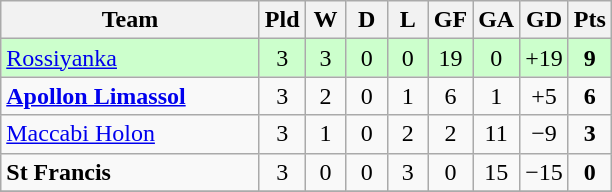<table class="wikitable" style="text-align: center;">
<tr>
<th width=165>Team</th>
<th width=20>Pld</th>
<th width=20>W</th>
<th width=20>D</th>
<th width=20>L</th>
<th width=20>GF</th>
<th width=20>GA</th>
<th width=20>GD</th>
<th width=20>Pts</th>
</tr>
<tr align="center" bgcolor=#ccffcc>
<td align="left"> <a href='#'>Rossiyanka</a></td>
<td>3</td>
<td>3</td>
<td>0</td>
<td>0</td>
<td>19</td>
<td>0</td>
<td>+19</td>
<td><strong>9</strong></td>
</tr>
<tr align="center">
<td align="left"> <strong><a href='#'>Apollon Limassol</a></strong></td>
<td>3</td>
<td>2</td>
<td>0</td>
<td>1</td>
<td>6</td>
<td>1</td>
<td>+5</td>
<td><strong>6</strong></td>
</tr>
<tr align="center">
<td align="left"> <a href='#'>Maccabi Holon</a></td>
<td>3</td>
<td>1</td>
<td>0</td>
<td>2</td>
<td>2</td>
<td>11</td>
<td>−9</td>
<td><strong>3</strong></td>
</tr>
<tr align="center">
<td align="left"> <strong>St Francis</strong></td>
<td>3</td>
<td>0</td>
<td>0</td>
<td>3</td>
<td>0</td>
<td>15</td>
<td>−15</td>
<td><strong>0</strong></td>
</tr>
<tr>
</tr>
</table>
